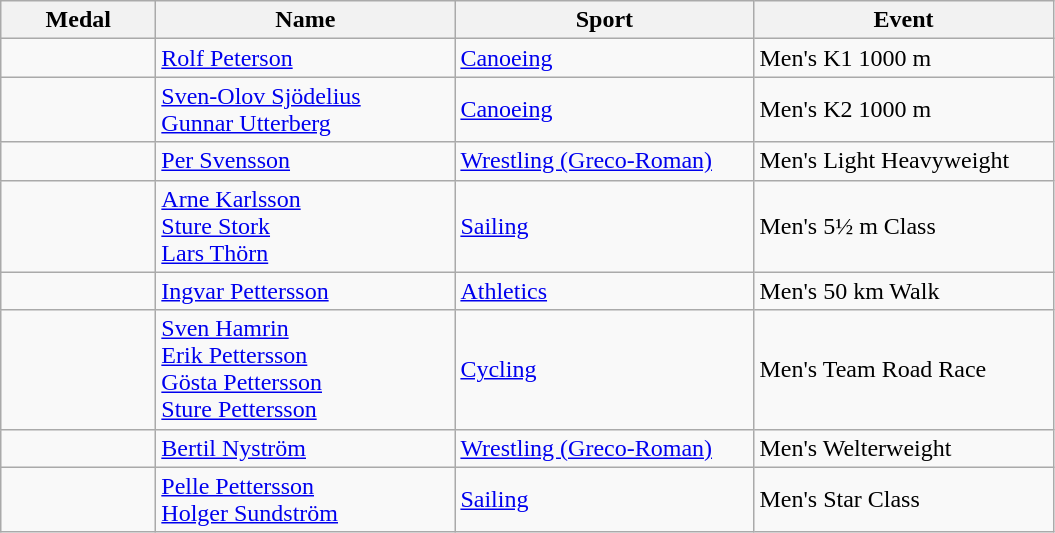<table class="wikitable sortable">
<tr>
<th style="width:6em">Medal</th>
<th style="width:12em">Name</th>
<th style="width:12em">Sport</th>
<th style="width:12em">Event</th>
</tr>
<tr>
<td></td>
<td><a href='#'>Rolf Peterson</a></td>
<td><a href='#'>Canoeing</a></td>
<td>Men's K1 1000 m</td>
</tr>
<tr>
<td></td>
<td><a href='#'>Sven-Olov Sjödelius</a><br><a href='#'>Gunnar Utterberg</a></td>
<td><a href='#'>Canoeing</a></td>
<td>Men's K2 1000 m</td>
</tr>
<tr>
<td></td>
<td><a href='#'>Per Svensson</a></td>
<td><a href='#'>Wrestling (Greco-Roman)</a></td>
<td>Men's Light Heavyweight</td>
</tr>
<tr>
<td></td>
<td><a href='#'>Arne Karlsson</a><br><a href='#'>Sture Stork</a><br><a href='#'>Lars Thörn</a></td>
<td><a href='#'>Sailing</a></td>
<td>Men's 5½ m Class</td>
</tr>
<tr>
<td></td>
<td><a href='#'>Ingvar Pettersson</a></td>
<td><a href='#'>Athletics</a></td>
<td>Men's 50 km Walk</td>
</tr>
<tr>
<td></td>
<td><a href='#'>Sven Hamrin</a><br><a href='#'>Erik Pettersson</a><br><a href='#'>Gösta Pettersson</a><br><a href='#'>Sture Pettersson</a></td>
<td><a href='#'>Cycling</a></td>
<td>Men's Team Road Race</td>
</tr>
<tr>
<td></td>
<td><a href='#'>Bertil Nyström</a></td>
<td><a href='#'>Wrestling (Greco-Roman)</a></td>
<td>Men's Welterweight</td>
</tr>
<tr>
<td></td>
<td><a href='#'>Pelle Pettersson</a><br><a href='#'>Holger Sundström</a></td>
<td><a href='#'>Sailing</a></td>
<td>Men's Star Class</td>
</tr>
</table>
